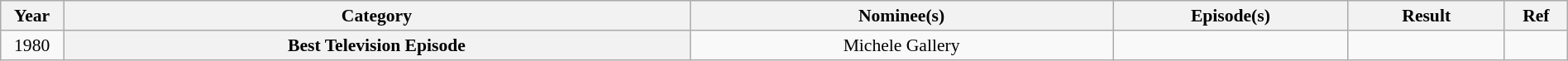<table class="wikitable plainrowheaders" style="font-size: 90%; text-align:center" width=100%>
<tr>
<th scope="col" width="4%">Year</th>
<th scope="col" width="40%">Category</th>
<th scope="col" width="27%">Nominee(s)</th>
<th scope="col" width="15%">Episode(s)</th>
<th scope="col" width="10%">Result</th>
<th scope="col" width="4%">Ref</th>
</tr>
<tr>
<td>1980</td>
<th scope="row" style="text-align:center">Best Television Episode</th>
<td>Michele Gallery</td>
<td></td>
<td></td>
<td></td>
</tr>
</table>
